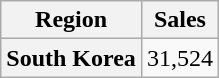<table class="wikitable plainrowheaders" style="text-align:center">
<tr>
<th scope="col">Region</th>
<th scope="col">Sales</th>
</tr>
<tr>
<th scope="row">South Korea</th>
<td>31,524</td>
</tr>
</table>
